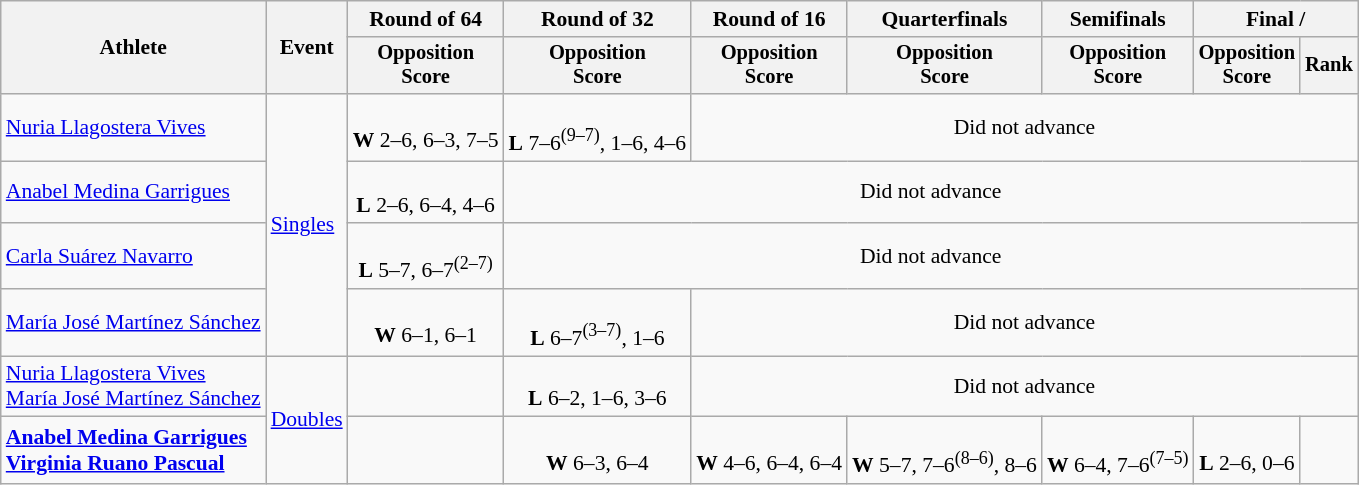<table class=wikitable style="font-size:90%">
<tr>
<th rowspan="2">Athlete</th>
<th rowspan="2">Event</th>
<th>Round of 64</th>
<th>Round of 32</th>
<th>Round of 16</th>
<th>Quarterfinals</th>
<th>Semifinals</th>
<th colspan=2>Final / </th>
</tr>
<tr style="font-size:95%">
<th>Opposition<br>Score</th>
<th>Opposition<br>Score</th>
<th>Opposition<br>Score</th>
<th>Opposition<br>Score</th>
<th>Opposition<br>Score</th>
<th>Opposition<br>Score</th>
<th>Rank</th>
</tr>
<tr align=center>
<td align=left><a href='#'>Nuria Llagostera Vives</a></td>
<td align=left rowspan=4><a href='#'>Singles</a></td>
<td><br><strong>W</strong> 2–6, 6–3, 7–5</td>
<td><br><strong>L</strong> 7–6<sup>(9–7)</sup>, 1–6, 4–6</td>
<td colspan=5>Did not advance</td>
</tr>
<tr align=center>
<td align=left><a href='#'>Anabel Medina Garrigues</a></td>
<td><br><strong>L</strong> 2–6, 6–4, 4–6</td>
<td colspan=6>Did not advance</td>
</tr>
<tr align=center>
<td align=left><a href='#'>Carla Suárez Navarro</a></td>
<td><br><strong>L</strong> 5–7, 6–7<sup>(2–7)</sup></td>
<td colspan=6>Did not advance</td>
</tr>
<tr align=center>
<td align=left><a href='#'>María José Martínez Sánchez</a></td>
<td><br><strong>W</strong> 6–1, 6–1</td>
<td><br><strong>L</strong> 6–7<sup>(3–7)</sup>, 1–6</td>
<td colspan=5>Did not advance</td>
</tr>
<tr align=center>
<td align=left><a href='#'>Nuria Llagostera Vives</a> <br><a href='#'>María José Martínez Sánchez</a></td>
<td align=left rowspan=2><a href='#'>Doubles</a></td>
<td></td>
<td><br><strong>L</strong> 6–2, 1–6, 3–6</td>
<td colspan=5>Did not advance</td>
</tr>
<tr align=center>
<td align=left><strong><a href='#'>Anabel Medina Garrigues</a> <br><a href='#'>Virginia Ruano Pascual</a></strong></td>
<td></td>
<td><br><strong>W</strong> 6–3, 6–4</td>
<td><br><strong>W</strong> 4–6, 6–4, 6–4</td>
<td><br><strong>W</strong> 5–7, 7–6<sup>(8–6)</sup>, 8–6</td>
<td><br><strong>W</strong> 6–4, 7–6<sup>(7–5)</sup></td>
<td><br><strong>L</strong> 2–6, 0–6</td>
<td></td>
</tr>
</table>
